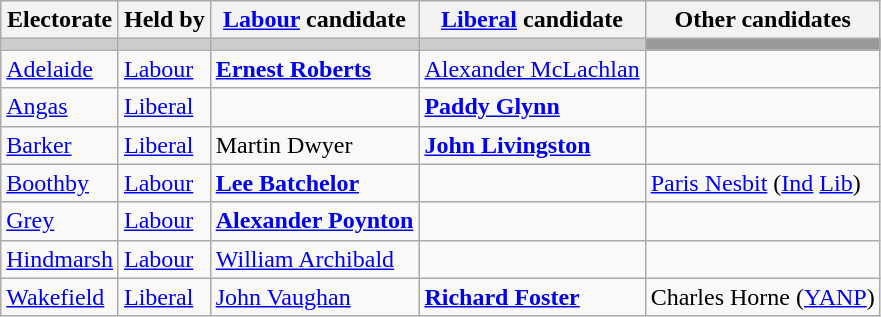<table class="wikitable">
<tr>
<th>Electorate</th>
<th>Held by</th>
<th><a href='#'>Labour</a> candidate</th>
<th><a href='#'>Liberal</a> candidate</th>
<th>Other candidates</th>
</tr>
<tr bgcolor="#cccccc">
<td></td>
<td></td>
<td></td>
<td></td>
<td bgcolor="#999999"></td>
</tr>
<tr>
<td><a href='#'>Adelaide</a></td>
<td><a href='#'>Labour</a></td>
<td><strong><a href='#'>Ernest Roberts</a></strong></td>
<td><a href='#'>Alexander McLachlan</a></td>
<td></td>
</tr>
<tr>
<td><a href='#'>Angas</a></td>
<td><a href='#'>Liberal</a></td>
<td></td>
<td><strong><a href='#'>Paddy Glynn</a></strong></td>
<td></td>
</tr>
<tr>
<td><a href='#'>Barker</a></td>
<td><a href='#'>Liberal</a></td>
<td>Martin Dwyer</td>
<td><strong><a href='#'>John Livingston</a></strong></td>
<td></td>
</tr>
<tr>
<td><a href='#'>Boothby</a></td>
<td><a href='#'>Labour</a></td>
<td><strong><a href='#'>Lee Batchelor</a></strong></td>
<td></td>
<td><a href='#'>Paris Nesbit</a> (<a href='#'>Ind</a> <a href='#'>Lib</a>)</td>
</tr>
<tr>
<td><a href='#'>Grey</a></td>
<td><a href='#'>Labour</a></td>
<td><strong><a href='#'>Alexander Poynton</a></strong></td>
<td></td>
<td></td>
</tr>
<tr>
<td><a href='#'>Hindmarsh</a></td>
<td><a href='#'>Labour</a></td>
<td><a href='#'>William Archibald</a></td>
<td></td>
<td></td>
</tr>
<tr>
<td><a href='#'>Wakefield</a></td>
<td><a href='#'>Liberal</a></td>
<td><a href='#'>John Vaughan</a></td>
<td><strong><a href='#'>Richard Foster</a></strong></td>
<td>Charles Horne (<a href='#'>YANP</a>)</td>
</tr>
</table>
